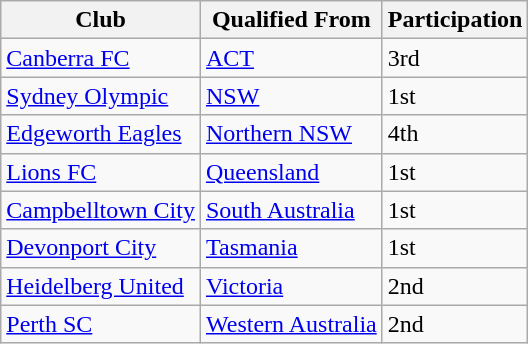<table class="wikitable">
<tr>
<th>Club</th>
<th>Qualified From</th>
<th>Participation</th>
</tr>
<tr>
<td><a href='#'>Canberra FC</a></td>
<td> <a href='#'>ACT</a></td>
<td>3rd</td>
</tr>
<tr>
<td><a href='#'>Sydney Olympic</a></td>
<td> <a href='#'>NSW</a></td>
<td>1st</td>
</tr>
<tr>
<td><a href='#'>Edgeworth Eagles</a></td>
<td> <a href='#'>Northern NSW</a></td>
<td>4th</td>
</tr>
<tr>
<td><a href='#'>Lions FC</a></td>
<td> <a href='#'>Queensland</a></td>
<td>1st</td>
</tr>
<tr>
<td><a href='#'>Campbelltown City</a></td>
<td> <a href='#'>South Australia</a></td>
<td>1st</td>
</tr>
<tr>
<td><a href='#'>Devonport City</a></td>
<td> <a href='#'>Tasmania</a></td>
<td>1st</td>
</tr>
<tr>
<td><a href='#'>Heidelberg United</a></td>
<td> <a href='#'>Victoria</a></td>
<td>2nd</td>
</tr>
<tr>
<td><a href='#'>Perth SC</a></td>
<td> <a href='#'>Western Australia</a></td>
<td>2nd</td>
</tr>
</table>
